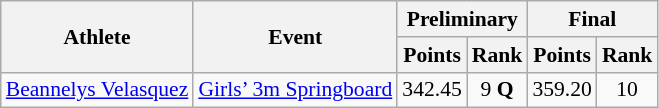<table class="wikitable" border="1" style="font-size:90%">
<tr>
<th rowspan=2>Athlete</th>
<th rowspan=2>Event</th>
<th colspan=2>Preliminary</th>
<th colspan=2>Final</th>
</tr>
<tr>
<th>Points</th>
<th>Rank</th>
<th>Points</th>
<th>Rank</th>
</tr>
<tr>
<td><a href='#'>Beannelys Velasquez</a></td>
<td><a href='#'>Girls’ 3m Springboard</a></td>
<td align=center>342.45</td>
<td align=center>9 <strong>Q</strong></td>
<td align=center>359.20</td>
<td align=center>10</td>
</tr>
</table>
